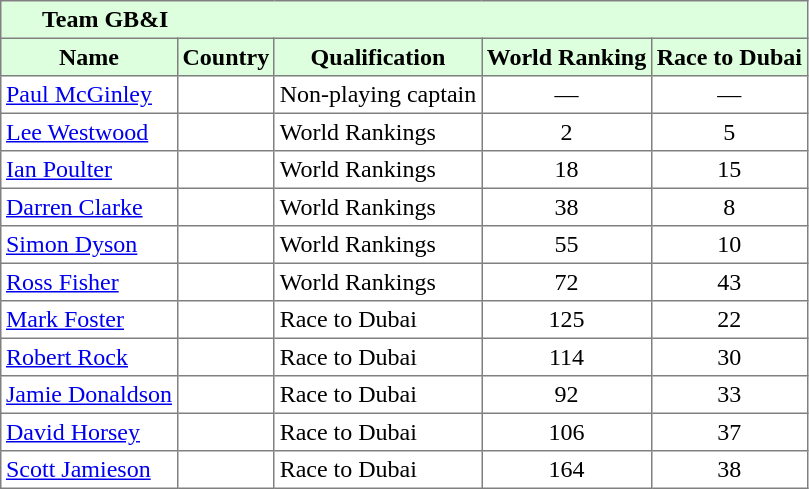<table border="1" cellpadding="3" style="border-collapse: collapse;">
<tr style="background:#ddffdd;">
<td colspan="6">      <strong>Team GB&I</strong></td>
</tr>
<tr style="background:#ddffdd;">
<th>Name</th>
<th>Country</th>
<th>Qualification</th>
<th>World Ranking</th>
<th>Race to Dubai</th>
</tr>
<tr>
<td><a href='#'>Paul McGinley</a></td>
<td></td>
<td>Non-playing captain</td>
<td style="text-align:center;">—</td>
<td style="text-align:center;">—</td>
</tr>
<tr>
<td><a href='#'>Lee Westwood</a></td>
<td></td>
<td>World Rankings</td>
<td style="text-align:center;">2</td>
<td style="text-align:center;">5</td>
</tr>
<tr>
<td><a href='#'>Ian Poulter</a></td>
<td></td>
<td>World Rankings</td>
<td style="text-align:center;">18</td>
<td style="text-align:center;">15</td>
</tr>
<tr>
<td><a href='#'>Darren Clarke</a></td>
<td></td>
<td>World Rankings</td>
<td style="text-align:center;">38</td>
<td style="text-align:center;">8</td>
</tr>
<tr>
<td><a href='#'>Simon Dyson</a></td>
<td></td>
<td>World Rankings</td>
<td style="text-align:center;">55</td>
<td style="text-align:center;">10</td>
</tr>
<tr>
<td><a href='#'>Ross Fisher</a></td>
<td></td>
<td>World Rankings</td>
<td style="text-align:center;">72</td>
<td style="text-align:center;">43</td>
</tr>
<tr>
<td><a href='#'>Mark Foster</a></td>
<td></td>
<td>Race to Dubai</td>
<td style="text-align:center;">125</td>
<td style="text-align:center;">22</td>
</tr>
<tr>
<td><a href='#'>Robert Rock</a></td>
<td></td>
<td>Race to Dubai</td>
<td style="text-align:center;">114</td>
<td style="text-align:center;">30</td>
</tr>
<tr>
<td><a href='#'>Jamie Donaldson</a></td>
<td></td>
<td>Race to Dubai</td>
<td style="text-align:center;">92</td>
<td style="text-align:center;">33</td>
</tr>
<tr>
<td><a href='#'>David Horsey</a></td>
<td></td>
<td>Race to Dubai</td>
<td style="text-align:center;">106</td>
<td style="text-align:center;">37</td>
</tr>
<tr>
<td><a href='#'>Scott Jamieson</a></td>
<td></td>
<td>Race to Dubai</td>
<td style="text-align:center;">164</td>
<td style="text-align:center;">38</td>
</tr>
</table>
